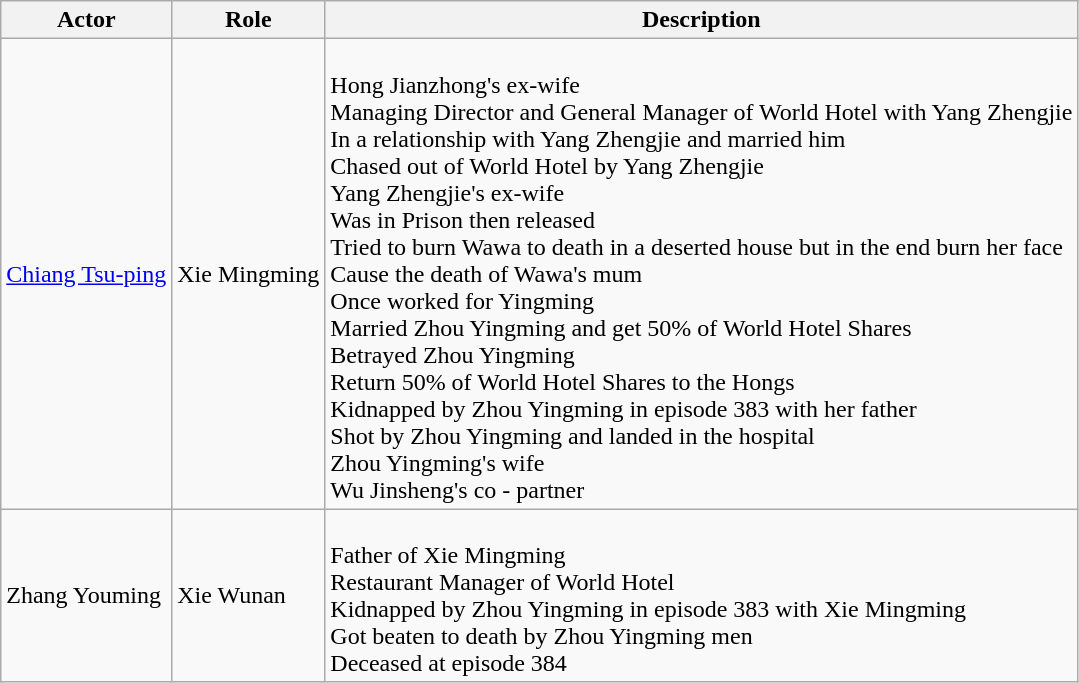<table class="wikitable">
<tr>
<th>Actor</th>
<th>Role</th>
<th>Description</th>
</tr>
<tr>
<td><a href='#'>Chiang Tsu-ping</a></td>
<td>Xie Mingming</td>
<td><br>Hong Jianzhong's ex-wife<br>
Managing Director and General Manager of World Hotel with Yang Zhengjie<br>
In a relationship with Yang Zhengjie and married him<br>
Chased out of World Hotel by Yang Zhengjie<br>
Yang Zhengjie's ex-wife<br>
Was in Prison then released<br>
Tried to burn Wawa to death in a deserted house but in the end burn her face<br>
Cause the death of Wawa's mum<br>
Once worked for Yingming<br> 
Married Zhou Yingming and get 50% of World Hotel Shares<br>
Betrayed Zhou Yingming<br>
Return 50% of World Hotel Shares to the Hongs<br>
Kidnapped by Zhou Yingming in episode 383 with her father<br>
Shot by Zhou Yingming and landed in the hospital<br>
Zhou Yingming's wife<br>
Wu Jinsheng's co - partner<br></td>
</tr>
<tr>
<td>Zhang Youming</td>
<td>Xie Wunan</td>
<td><br>Father of Xie Mingming<br>
Restaurant Manager of World Hotel<br>
Kidnapped by Zhou Yingming in episode 383 with Xie Mingming<br>
Got beaten to death by Zhou Yingming men<br>
Deceased at episode 384</td>
</tr>
</table>
